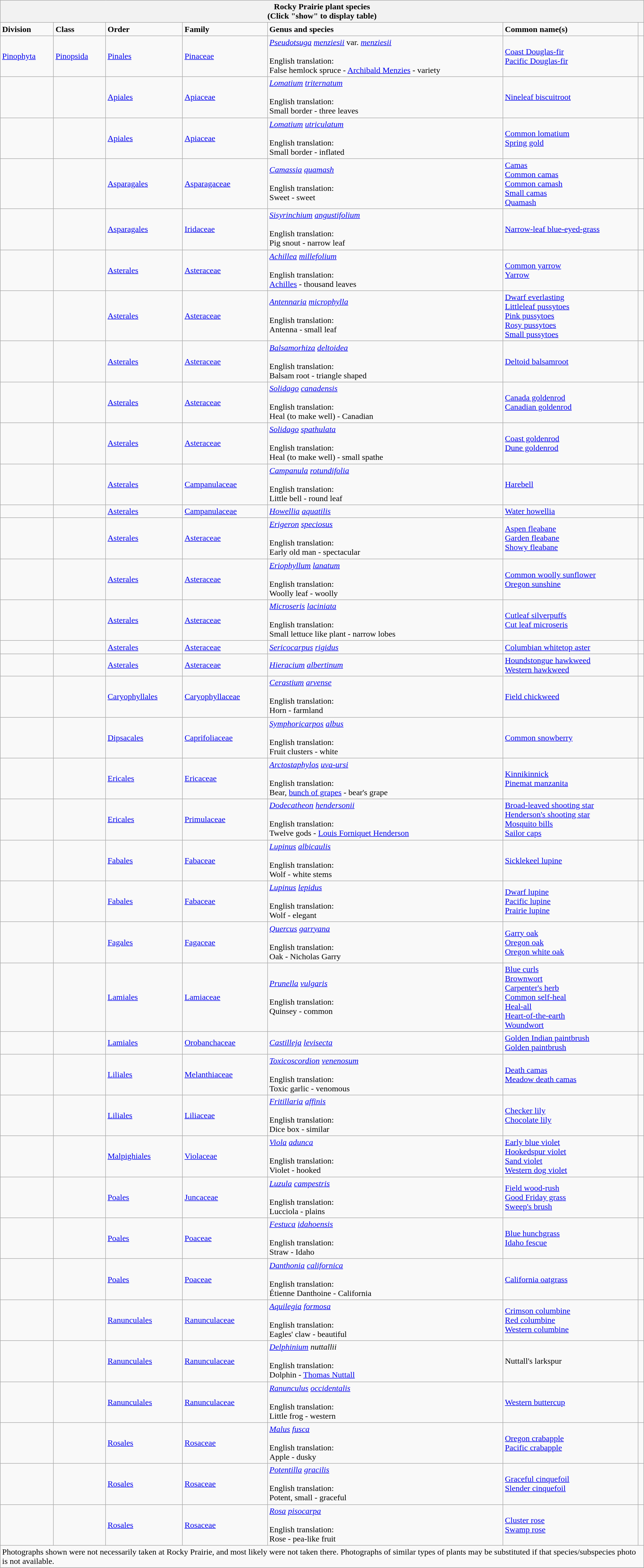<table class="wikitable mw-collapsible mw-collapsed" align="center">
<tr>
<th colspan="7">Rocky Prairie plant species<br>(Click "show" to display table)</th>
</tr>
<tr>
<td><strong>Division</strong></td>
<td><strong>Class</strong></td>
<td><strong>Order</strong></td>
<td><strong>Family</strong></td>
<td><strong>Genus and species</strong></td>
<td><strong>Common name(s)</strong></td>
<td></td>
</tr>
<tr>
<td><a href='#'>Pinophyta</a></td>
<td><a href='#'>Pinopsida</a></td>
<td><a href='#'>Pinales</a></td>
<td><a href='#'>Pinaceae</a></td>
<td><em><a href='#'>Pseudotsuga</a></em> <a href='#'><em>menziesii</em></a> var. <a href='#'><em>menziesii</em></a><br><br>English translation:<br>False hemlock spruce - <a href='#'>Archibald Menzies</a> - variety</td>
<td><a href='#'>Coast Douglas-fir<br>Pacific Douglas-fir</a></td>
<td></td>
</tr>
<tr>
<td></td>
<td></td>
<td><a href='#'>Apiales</a></td>
<td><a href='#'>Apiaceae</a></td>
<td><em><a href='#'>Lomatium</a></em> <a href='#'><em>triternatum</em></a><br><br>English translation:<br>Small border - three leaves</td>
<td><a href='#'>Nineleaf biscuitroot</a></td>
<td></td>
</tr>
<tr>
<td></td>
<td></td>
<td><a href='#'>Apiales</a></td>
<td><a href='#'>Apiaceae</a></td>
<td><em><a href='#'>Lomatium</a></em> <a href='#'><em>utriculatum</em></a><br><br>English translation:<br>Small border - inflated</td>
<td><a href='#'>Common lomatium<br>Spring gold</a></td>
<td></td>
</tr>
<tr>
<td></td>
<td></td>
<td><a href='#'>Asparagales</a></td>
<td><a href='#'>Asparagaceae</a></td>
<td><em><a href='#'>Camassia</a></em> <a href='#'><em>quamash</em></a><br><br>English translation:<br>Sweet - sweet</td>
<td><a href='#'>Camas<br>Common camas<br>Common camash<br>Small camas<br>Quamash</a></td>
<td></td>
</tr>
<tr>
<td></td>
<td></td>
<td><a href='#'>Asparagales</a></td>
<td><a href='#'>Iridaceae</a></td>
<td><em><a href='#'>Sisyrinchium</a></em> <a href='#'><em>angustifolium</em></a><br><br>English translation:<br>Pig snout - narrow leaf</td>
<td><a href='#'>Narrow-leaf blue-eyed-grass</a></td>
<td></td>
</tr>
<tr>
<td></td>
<td></td>
<td><a href='#'>Asterales</a></td>
<td><a href='#'>Asteraceae</a></td>
<td><em><a href='#'>Achillea</a></em> <a href='#'><em>millefolium</em></a><br><br>English translation:<br><a href='#'>Achilles</a> - thousand leaves</td>
<td><a href='#'>Common yarrow<br>Yarrow</a></td>
<td></td>
</tr>
<tr>
<td></td>
<td></td>
<td><a href='#'>Asterales</a></td>
<td><a href='#'>Asteraceae</a></td>
<td><em><a href='#'>Antennaria</a></em> <a href='#'><em>microphylla</em></a><br><br>English translation:<br>Antenna - small leaf</td>
<td><a href='#'>Dwarf everlasting<br>Littleleaf pussytoes<br>Pink pussytoes<br>Rosy pussytoes<br>Small pussytoes</a></td>
<td></td>
</tr>
<tr>
<td></td>
<td></td>
<td><a href='#'>Asterales</a></td>
<td><a href='#'>Asteraceae</a></td>
<td><em><a href='#'>Balsamorhiza</a></em> <a href='#'><em>deltoidea</em></a><br><br>English translation:<br>Balsam root - triangle shaped</td>
<td><a href='#'>Deltoid balsamroot</a></td>
<td></td>
</tr>
<tr>
<td></td>
<td></td>
<td><a href='#'>Asterales</a></td>
<td><a href='#'>Asteraceae</a></td>
<td><em><a href='#'>Solidago</a></em> <a href='#'><em>canadensis</em></a><br><br>English translation:<br>Heal (to make well) - Canadian</td>
<td><a href='#'>Canada goldenrod<br>Canadian goldenrod</a></td>
<td></td>
</tr>
<tr>
<td></td>
<td></td>
<td><a href='#'>Asterales</a></td>
<td><a href='#'>Asteraceae</a></td>
<td><em><a href='#'>Solidago</a></em> <a href='#'><em>spathulata</em></a><br><br>English translation:<br>Heal (to make well) - small spathe</td>
<td><a href='#'>Coast goldenrod<br>Dune goldenrod</a></td>
<td></td>
</tr>
<tr>
<td></td>
<td></td>
<td><a href='#'>Asterales</a></td>
<td><a href='#'>Campanulaceae</a></td>
<td><em><a href='#'>Campanula</a></em> <a href='#'><em>rotundifolia</em></a><br><br>English translation:<br>Little bell - round leaf</td>
<td><a href='#'>Harebell</a></td>
<td></td>
</tr>
<tr>
<td></td>
<td></td>
<td><a href='#'>Asterales</a></td>
<td><a href='#'>Campanulaceae</a></td>
<td><em><a href='#'>Howellia</a></em> <a href='#'><em>aquatilis</em></a></td>
<td><a href='#'>Water howellia</a></td>
<td></td>
</tr>
<tr>
<td></td>
<td></td>
<td><a href='#'>Asterales</a></td>
<td><a href='#'>Asteraceae</a></td>
<td><em><a href='#'>Erigeron</a></em> <a href='#'><em>speciosus</em></a><br><br>English translation:<br>Early old man - spectacular</td>
<td><a href='#'>Aspen fleabane<br>Garden fleabane<br>Showy fleabane</a></td>
<td></td>
</tr>
<tr>
<td></td>
<td></td>
<td><a href='#'>Asterales</a></td>
<td><a href='#'>Asteraceae</a></td>
<td><em><a href='#'>Eriophyllum</a></em> <a href='#'><em>lanatum</em></a><br><br>English translation:<br>Woolly leaf - woolly</td>
<td><a href='#'>Common woolly sunflower<br>Oregon sunshine</a></td>
<td></td>
</tr>
<tr>
<td></td>
<td></td>
<td><a href='#'>Asterales</a></td>
<td><a href='#'>Asteraceae</a></td>
<td><em><a href='#'>Microseris</a></em> <a href='#'><em>laciniata</em></a><br><br>English translation:<br>Small lettuce like plant - narrow lobes</td>
<td><a href='#'>Cutleaf silverpuffs<br>Cut leaf microseris</a></td>
<td></td>
</tr>
<tr>
<td></td>
<td></td>
<td><a href='#'>Asterales</a></td>
<td><a href='#'>Asteraceae</a></td>
<td><em><a href='#'>Sericocarpus</a></em> <a href='#'><em>rigidus</em></a></td>
<td><a href='#'>Columbian whitetop aster</a></td>
<td></td>
</tr>
<tr>
<td></td>
<td></td>
<td><a href='#'>Asterales</a></td>
<td><a href='#'>Asteraceae</a></td>
<td><em><a href='#'>Hieracium</a></em> <a href='#'><em>albertinum</em></a></td>
<td><a href='#'>Houndstongue hawkweed<br>Western hawkweed</a></td>
<td></td>
</tr>
<tr>
<td></td>
<td></td>
<td><a href='#'>Caryophyllales</a></td>
<td><a href='#'>Caryophyllaceae</a></td>
<td><em><a href='#'>Cerastium</a></em> <a href='#'><em>arvense</em></a><br><br>English translation:<br>Horn - farmland</td>
<td><a href='#'>Field chickweed</a></td>
<td></td>
</tr>
<tr>
<td></td>
<td></td>
<td><a href='#'>Dipsacales</a></td>
<td><a href='#'>Caprifoliaceae</a></td>
<td><em><a href='#'>Symphoricarpos</a></em> <a href='#'><em>albus</em></a><br><br>English translation:<br>Fruit clusters - white</td>
<td><a href='#'>Common snowberry</a></td>
<td></td>
</tr>
<tr>
<td></td>
<td></td>
<td><a href='#'>Ericales</a></td>
<td><a href='#'>Ericaceae</a></td>
<td><em><a href='#'>Arctostaphylos</a></em> <a href='#'><em>uva-ursi</em></a><br><br>English translation:<br>Bear, <a href='#'>bunch of grapes</a> - bear's grape</td>
<td><a href='#'>Kinnikinnick<br>Pinemat manzanita</a></td>
<td></td>
</tr>
<tr>
<td></td>
<td></td>
<td><a href='#'>Ericales</a></td>
<td><a href='#'>Primulaceae</a></td>
<td><em><a href='#'>Dodecatheon</a></em> <a href='#'><em>hendersonii</em></a><br><br>English translation:<br>Twelve gods - <a href='#'>Louis Forniquet Henderson</a></td>
<td><a href='#'>Broad-leaved shooting star<br>Henderson's shooting star<br>Mosquito bills<br>Sailor caps</a></td>
<td></td>
</tr>
<tr>
<td></td>
<td></td>
<td><a href='#'>Fabales</a></td>
<td><a href='#'>Fabaceae</a></td>
<td><em><a href='#'>Lupinus</a></em> <a href='#'><em>albicaulis</em></a><br><br>English translation:<br>Wolf - white stems</td>
<td><a href='#'>Sicklekeel lupine</a></td>
<td></td>
</tr>
<tr>
<td></td>
<td></td>
<td><a href='#'>Fabales</a></td>
<td><a href='#'>Fabaceae</a></td>
<td><em><a href='#'>Lupinus</a></em> <a href='#'><em>lepidus</em></a><br><br>English translation:<br>Wolf - elegant</td>
<td><a href='#'>Dwarf lupine<br>Pacific lupine<br>Prairie lupine</a></td>
<td></td>
</tr>
<tr>
<td></td>
<td></td>
<td><a href='#'>Fagales</a></td>
<td><a href='#'>Fagaceae</a></td>
<td><em><a href='#'>Quercus</a></em> <a href='#'><em>garryana</em></a><br><br>English translation:<br>Oak - Nicholas Garry</td>
<td><a href='#'>Garry oak<br>Oregon oak<br>Oregon white oak</a></td>
<td></td>
</tr>
<tr>
<td></td>
<td></td>
<td><a href='#'>Lamiales</a></td>
<td><a href='#'>Lamiaceae</a></td>
<td><em><a href='#'>Prunella</a></em> <a href='#'><em>vulgaris</em></a><br><br>English translation:<br>Quinsey - common</td>
<td><a href='#'>Blue curls<br>Brownwort<br>Carpenter's herb<br>Common self-heal<br>Heal-all<br>Heart-of-the-earth<br>Woundwort</a></td>
<td></td>
</tr>
<tr>
<td></td>
<td></td>
<td><a href='#'>Lamiales</a></td>
<td><a href='#'>Orobanchaceae</a></td>
<td><em><a href='#'>Castilleja</a></em> <a href='#'><em>levisecta</em></a></td>
<td><a href='#'>Golden Indian paintbrush<br>Golden paintbrush</a></td>
<td></td>
</tr>
<tr>
<td></td>
<td></td>
<td><a href='#'>Liliales</a></td>
<td><a href='#'>Melanthiaceae</a></td>
<td><em><a href='#'>Toxicoscordion</a></em> <a href='#'><em>venenosum</em></a><br><br>English translation:<br>Toxic garlic - venomous</td>
<td><a href='#'>Death camas<br>Meadow death camas</a></td>
<td></td>
</tr>
<tr>
<td></td>
<td></td>
<td><a href='#'>Liliales</a></td>
<td><a href='#'>Liliaceae</a></td>
<td><em><a href='#'>Fritillaria</a></em> <a href='#'><em>affinis</em></a><br><br>English translation:<br>Dice box - similar</td>
<td><a href='#'>Checker lily<br>Chocolate lily</a></td>
<td></td>
</tr>
<tr>
<td></td>
<td></td>
<td><a href='#'>Malpighiales</a></td>
<td><a href='#'>Violaceae</a></td>
<td><em><a href='#'>Viola</a></em> <a href='#'><em>adunca</em></a><br><br>English translation:<br>Violet - hooked</td>
<td><a href='#'>Early blue violet<br>Hookedspur violet<br>Sand violet<br>Western dog violet</a></td>
<td></td>
</tr>
<tr>
<td></td>
<td></td>
<td><a href='#'>Poales</a></td>
<td><a href='#'>Juncaceae</a></td>
<td><em><a href='#'>Luzula</a></em> <a href='#'><em>campestris</em></a><br><br>English translation:<br>Lucciola - plains</td>
<td><a href='#'>Field wood-rush<br>Good Friday grass<br>Sweep's brush</a></td>
<td></td>
</tr>
<tr>
<td></td>
<td></td>
<td><a href='#'>Poales</a></td>
<td><a href='#'>Poaceae</a></td>
<td><em><a href='#'>Festuca</a></em> <a href='#'><em>idahoensis</em></a><br><br>English translation:<br>Straw - Idaho</td>
<td><a href='#'>Blue hunchgrass<br>Idaho fescue</a></td>
<td></td>
</tr>
<tr>
<td></td>
<td></td>
<td><a href='#'>Poales</a></td>
<td><a href='#'>Poaceae</a></td>
<td><em><a href='#'>Danthonia</a></em> <a href='#'><em>californica</em></a><br><br>English translation:<br>Étienne Danthoine - California</td>
<td><a href='#'>California oatgrass</a></td>
<td></td>
</tr>
<tr>
<td></td>
<td></td>
<td><a href='#'>Ranunculales</a></td>
<td><a href='#'>Ranunculaceae</a></td>
<td><em><a href='#'>Aquilegia</a></em> <a href='#'><em>formosa</em></a><br><br>English translation:<br>Eagles' claw - beautiful</td>
<td><a href='#'>Crimson columbine<br>Red columbine<br>Western columbine</a></td>
<td></td>
</tr>
<tr>
<td></td>
<td></td>
<td><a href='#'>Ranunculales</a></td>
<td><a href='#'>Ranunculaceae</a></td>
<td><em><a href='#'>Delphinium</a> nuttallii</em><br><br>English translation:<br>Dolphin - <a href='#'>Thomas Nuttall</a></td>
<td>Nuttall's larkspur</td>
<td></td>
</tr>
<tr>
<td></td>
<td></td>
<td><a href='#'>Ranunculales</a></td>
<td><a href='#'>Ranunculaceae</a></td>
<td><em><a href='#'>Ranunculus</a></em> <a href='#'><em>occidentalis</em></a><br><br>English translation:<br>Little frog - western</td>
<td><a href='#'>Western buttercup</a></td>
<td></td>
</tr>
<tr>
<td></td>
<td></td>
<td><a href='#'>Rosales</a></td>
<td><a href='#'>Rosaceae</a></td>
<td><em><a href='#'>Malus</a></em> <a href='#'><em>fusca</em></a><br><br>English translation:<br>Apple - dusky</td>
<td><a href='#'>Oregon crabapple<br>Pacific crabapple</a></td>
<td></td>
</tr>
<tr>
<td></td>
<td></td>
<td><a href='#'>Rosales</a></td>
<td><a href='#'>Rosaceae</a></td>
<td><em><a href='#'>Potentilla</a></em> <a href='#'><em>gracilis</em></a><br><br>English translation:<br>Potent, small - graceful</td>
<td><a href='#'>Graceful cinquefoil<br>Slender cinquefoil</a></td>
<td></td>
</tr>
<tr>
<td></td>
<td></td>
<td><a href='#'>Rosales</a></td>
<td><a href='#'>Rosaceae</a></td>
<td><em><a href='#'>Rosa</a></em> <a href='#'><em>pisocarpa</em></a><br><br>English translation:<br>Rose - pea-like fruit</td>
<td><a href='#'>Cluster rose<br>Swamp rose</a></td>
<td></td>
</tr>
<tr>
<td colspan="7">Photographs shown were not necessarily taken at Rocky Prairie, and most likely were not taken there. Photographs of similar types of plants may be substituted if that species/subspecies photo is not available.</td>
</tr>
<tr>
</tr>
</table>
